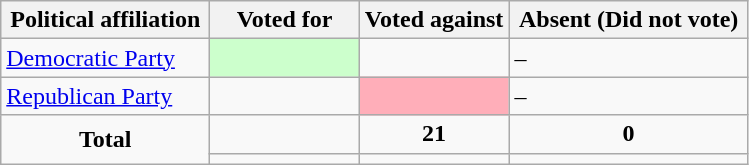<table class="wikitable">
<tr>
<th>Political affiliation</th>
<th style="width:20%;">Voted for</th>
<th style="width:20%;">Voted against</th>
<th>Absent (Did not vote)</th>
</tr>
<tr>
<td> <a href='#'>Democratic Party</a></td>
<td style="background-color:#CCFFCC;"></td>
<td></td>
<td>–</td>
</tr>
<tr>
<td> <a href='#'>Republican Party</a></td>
<td></td>
<td style="background-color:#FFAEB9;"></td>
<td>–</td>
</tr>
<tr>
<td style="text-align:center;" rowspan="2"><strong>Total </strong></td>
<td></td>
<td style="text-align:center;"><strong>21</strong></td>
<td style="text-align:center;"><strong>0</strong></td>
</tr>
<tr>
<td style="text-align:center;"></td>
<td style="text-align:center;"></td>
<td style="text-align:center;"></td>
</tr>
</table>
